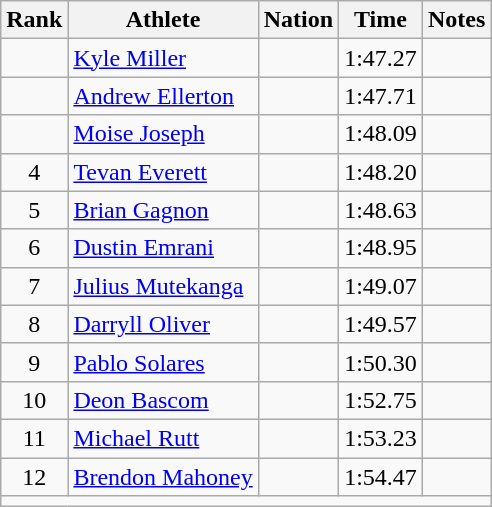<table class="wikitable mw-datatable sortable" style="text-align:center;">
<tr>
<th>Rank</th>
<th>Athlete</th>
<th>Nation</th>
<th>Time</th>
<th>Notes</th>
</tr>
<tr>
<td></td>
<td align=left><a href='#'>Kyle Miller</a></td>
<td align=left></td>
<td>1:47.27</td>
<td></td>
</tr>
<tr>
<td></td>
<td align=left><a href='#'>Andrew Ellerton</a></td>
<td align=left></td>
<td>1:47.71</td>
<td></td>
</tr>
<tr>
<td></td>
<td align=left><a href='#'>Moise Joseph</a></td>
<td align=left></td>
<td>1:48.09</td>
<td></td>
</tr>
<tr>
<td>4</td>
<td align=left><a href='#'>Tevan Everett</a></td>
<td align=left></td>
<td>1:48.20</td>
<td></td>
</tr>
<tr>
<td>5</td>
<td align=left><a href='#'>Brian Gagnon</a></td>
<td align=left></td>
<td>1:48.63</td>
<td></td>
</tr>
<tr>
<td>6</td>
<td align=left><a href='#'>Dustin Emrani</a></td>
<td align=left></td>
<td>1:48.95</td>
<td></td>
</tr>
<tr>
<td>7</td>
<td align=left><a href='#'>Julius Mutekanga</a></td>
<td align=left></td>
<td>1:49.07</td>
<td></td>
</tr>
<tr>
<td>8</td>
<td align=left><a href='#'>Darryll Oliver</a></td>
<td align=left></td>
<td>1:49.57</td>
<td></td>
</tr>
<tr>
<td>9</td>
<td align=left><a href='#'>Pablo Solares</a></td>
<td align=left></td>
<td>1:50.30</td>
<td></td>
</tr>
<tr>
<td>10</td>
<td align=left><a href='#'>Deon Bascom</a></td>
<td align=left></td>
<td>1:52.75</td>
<td></td>
</tr>
<tr>
<td>11</td>
<td align=left><a href='#'>Michael Rutt</a></td>
<td align=left></td>
<td>1:53.23</td>
<td></td>
</tr>
<tr>
<td>12</td>
<td align=left><a href='#'>Brendon Mahoney</a></td>
<td align=left></td>
<td>1:54.47</td>
<td></td>
</tr>
<tr class="sortbottom">
<td colspan=5></td>
</tr>
</table>
